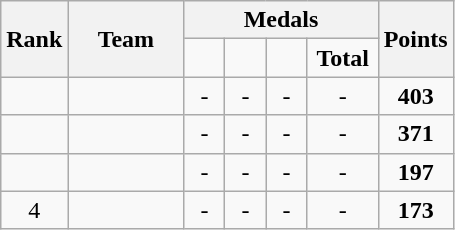<table class="wikitable">
<tr>
<th rowspan=2>Rank</th>
<th style="width:70px;" rowspan="2">Team</th>
<th colspan=4>Medals</th>
<th rowspan=2>Points</th>
</tr>
<tr style="text-align:center;">
<td style="width:20px; "></td>
<td style="width:20px; "></td>
<td style="width:20px; "></td>
<td style="width:40px; "><strong>Total</strong></td>
</tr>
<tr>
<td align=center></td>
<td></td>
<td align=center>-</td>
<td align=center>-</td>
<td align=center>-</td>
<td align=center>-</td>
<td align=center><strong>403</strong></td>
</tr>
<tr>
<td align=center></td>
<td></td>
<td align=center>-</td>
<td align=center>-</td>
<td align=center>-</td>
<td align=center>-</td>
<td align=center><strong>371</strong></td>
</tr>
<tr>
<td align=center></td>
<td></td>
<td align=center>-</td>
<td align=center>-</td>
<td align=center>-</td>
<td align=center>-</td>
<td align=center><strong>197</strong></td>
</tr>
<tr>
<td align=center>4</td>
<td></td>
<td align=center>-</td>
<td align=center>-</td>
<td align=center>-</td>
<td align=center>-</td>
<td align=center><strong>173</strong></td>
</tr>
</table>
